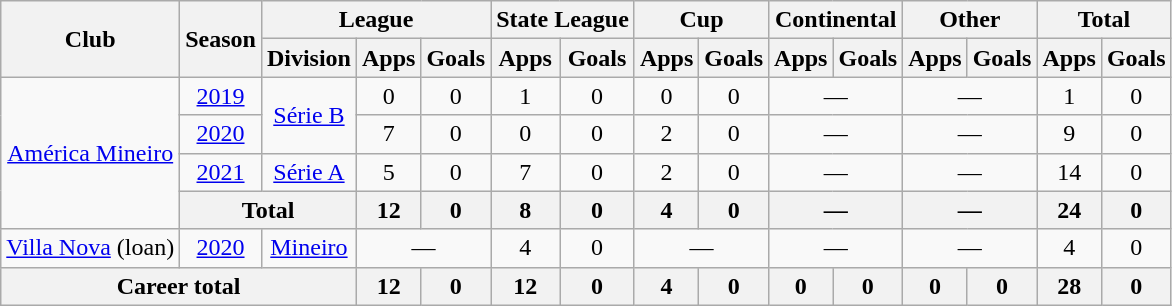<table class="wikitable" style="text-align: center;">
<tr>
<th rowspan="2">Club</th>
<th rowspan="2">Season</th>
<th colspan="3">League</th>
<th colspan="2">State League</th>
<th colspan="2">Cup</th>
<th colspan="2">Continental</th>
<th colspan="2">Other</th>
<th colspan="2">Total</th>
</tr>
<tr>
<th>Division</th>
<th>Apps</th>
<th>Goals</th>
<th>Apps</th>
<th>Goals</th>
<th>Apps</th>
<th>Goals</th>
<th>Apps</th>
<th>Goals</th>
<th>Apps</th>
<th>Goals</th>
<th>Apps</th>
<th>Goals</th>
</tr>
<tr>
<td rowspan=4><a href='#'>América Mineiro</a></td>
<td><a href='#'>2019</a></td>
<td rowspan=2><a href='#'>Série B</a></td>
<td>0</td>
<td>0</td>
<td>1</td>
<td>0</td>
<td>0</td>
<td>0</td>
<td colspan=2>—</td>
<td colspan=2>—</td>
<td>1</td>
<td>0</td>
</tr>
<tr>
<td><a href='#'>2020</a></td>
<td>7</td>
<td>0</td>
<td>0</td>
<td>0</td>
<td>2</td>
<td>0</td>
<td colspan=2>—</td>
<td colspan=2>—</td>
<td>9</td>
<td>0</td>
</tr>
<tr>
<td><a href='#'>2021</a></td>
<td><a href='#'>Série A</a></td>
<td>5</td>
<td>0</td>
<td>7</td>
<td>0</td>
<td>2</td>
<td>0</td>
<td colspan=2>—</td>
<td colspan=2>—</td>
<td>14</td>
<td>0</td>
</tr>
<tr>
<th colspan=2>Total</th>
<th>12</th>
<th>0</th>
<th>8</th>
<th>0</th>
<th>4</th>
<th>0</th>
<th colspan=2>—</th>
<th colspan=2>—</th>
<th>24</th>
<th>0</th>
</tr>
<tr>
<td><a href='#'>Villa Nova</a> (loan)</td>
<td><a href='#'>2020</a></td>
<td><a href='#'>Mineiro</a></td>
<td colspan=2>—</td>
<td>4</td>
<td>0</td>
<td colspan=2>—</td>
<td colspan=2>—</td>
<td colspan=2>—</td>
<td>4</td>
<td>0</td>
</tr>
<tr>
<th colspan=3><strong>Career total</strong></th>
<th>12</th>
<th>0</th>
<th>12</th>
<th>0</th>
<th>4</th>
<th>0</th>
<th>0</th>
<th>0</th>
<th>0</th>
<th>0</th>
<th>28</th>
<th>0</th>
</tr>
</table>
